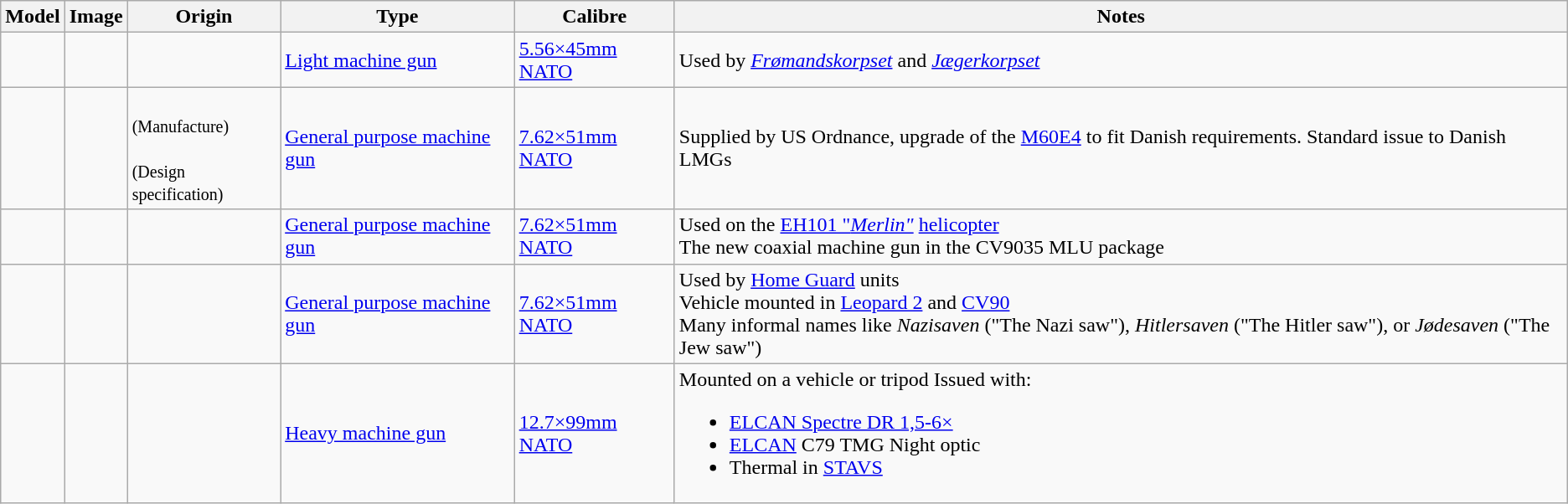<table class="wikitable sortable">
<tr>
<th>Model</th>
<th>Image</th>
<th>Origin</th>
<th>Type</th>
<th>Calibre</th>
<th>Notes</th>
</tr>
<tr>
<td></td>
<td></td>
<td></td>
<td><a href='#'>Light machine gun</a></td>
<td><a href='#'>5.56×45mm NATO</a></td>
<td>Used by <em><a href='#'>Frømandskorpset</a></em> and  <em><a href='#'>Jægerkorpset</a></em></td>
</tr>
<tr>
<td></td>
<td></td>
<td> <br><small>(Manufacture)</small><br><br><small>(Design specification)</small></td>
<td><a href='#'>General purpose machine gun</a></td>
<td><a href='#'>7.62×51mm NATO</a></td>
<td>Supplied by US Ordnance, upgrade of the <a href='#'>M60E4</a> to fit Danish requirements. Standard issue to Danish LMGs</td>
</tr>
<tr>
<td></td>
<td></td>
<td></td>
<td><a href='#'>General purpose machine gun</a></td>
<td><a href='#'>7.62×51mm NATO</a></td>
<td>Used on the <a href='#'>EH101 "<em>Merlin"</em></a> <a href='#'>helicopter</a><br>The new coaxial machine gun in the CV9035 MLU package</td>
</tr>
<tr>
<td></td>
<td></td>
<td></td>
<td><a href='#'>General purpose machine gun</a></td>
<td><a href='#'>7.62×51mm NATO</a></td>
<td>Used by <a href='#'>Home Guard</a> units<br>Vehicle mounted in <a href='#'>Leopard 2</a> and <a href='#'>CV90</a><br>Many informal names like <em>Nazisaven</em> ("The Nazi saw"), <em>Hitlersaven</em> ("The Hitler saw"), or <em>Jødesaven</em> ("The Jew saw")</td>
</tr>
<tr>
<td></td>
<td></td>
<td></td>
<td><a href='#'>Heavy machine gun</a></td>
<td><a href='#'>12.7×99mm NATO</a></td>
<td>Mounted on a vehicle or tripod Issued with:<br><ul><li><a href='#'>ELCAN Spectre DR 1,5-6×</a></li><li><a href='#'>ELCAN</a> C79 TMG Night optic</li><li>Thermal in <a href='#'>STAVS</a></li></ul></td>
</tr>
</table>
